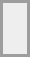<table align="center" border="0" cellpadding="4" cellspacing="4" style="border: 2px solid #9d9d9d;background-color:#eeeeee" valign="midlle">
<tr>
<td><br><div></div></td>
</tr>
</table>
